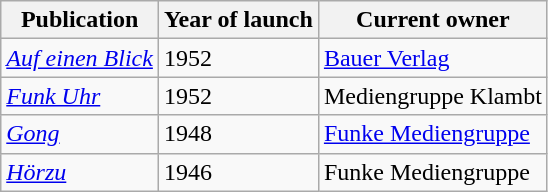<table class="wikitable">
<tr>
<th>Publication</th>
<th>Year of launch</th>
<th>Current owner</th>
</tr>
<tr>
<td><em><a href='#'>Auf einen Blick</a></em></td>
<td>1952</td>
<td><a href='#'>Bauer Verlag</a></td>
</tr>
<tr>
<td><em><a href='#'>Funk Uhr</a></em></td>
<td>1952</td>
<td>Mediengruppe Klambt</td>
</tr>
<tr>
<td><em><a href='#'>Gong</a></em></td>
<td>1948</td>
<td><a href='#'>Funke Mediengruppe</a></td>
</tr>
<tr>
<td><em><a href='#'>Hörzu</a></em></td>
<td>1946</td>
<td>Funke Mediengruppe</td>
</tr>
</table>
